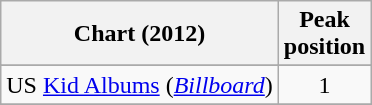<table class="wikitable sortable">
<tr>
<th>Chart (2012)</th>
<th>Peak<br>position</th>
</tr>
<tr>
</tr>
<tr>
</tr>
<tr>
</tr>
<tr>
</tr>
<tr>
<td>US <a href='#'>Kid Albums</a> (<em><a href='#'>Billboard</a></em>)</td>
<td align=center>1</td>
</tr>
<tr>
</tr>
</table>
